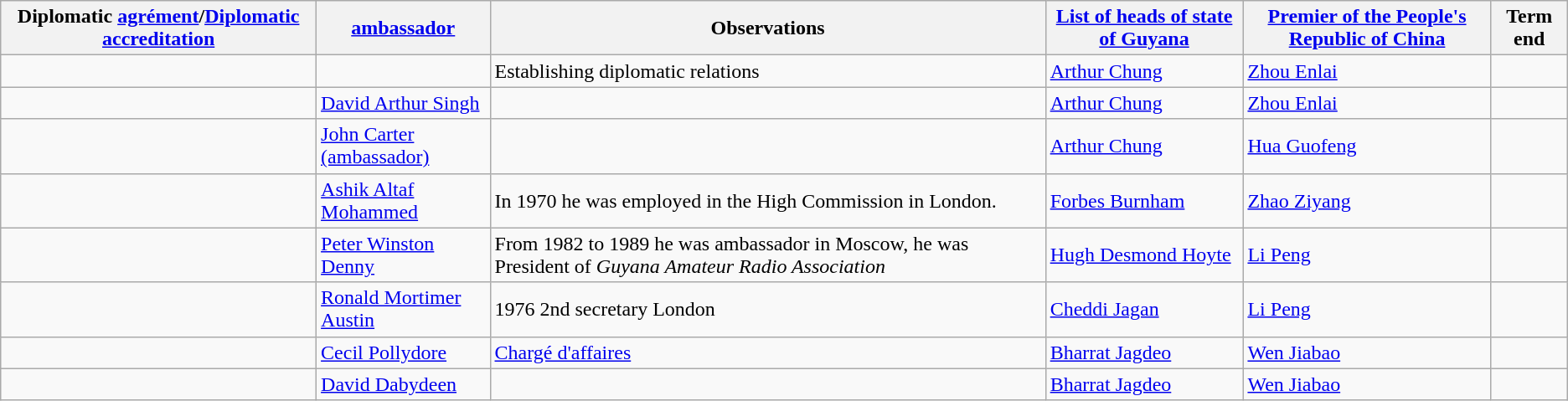<table class="wikitable sortable">
<tr>
<th>Diplomatic <a href='#'>agrément</a>/<a href='#'>Diplomatic accreditation</a></th>
<th><a href='#'>ambassador</a></th>
<th>Observations</th>
<th><a href='#'>List of heads of state of Guyana</a></th>
<th><a href='#'>Premier of the People's Republic of China</a></th>
<th>Term end</th>
</tr>
<tr>
<td></td>
<td></td>
<td>Establishing diplomatic relations</td>
<td><a href='#'>Arthur Chung</a></td>
<td><a href='#'>Zhou Enlai</a></td>
<td></td>
</tr>
<tr>
<td></td>
<td><a href='#'>David Arthur Singh</a></td>
<td></td>
<td><a href='#'>Arthur Chung</a></td>
<td><a href='#'>Zhou Enlai</a></td>
<td></td>
</tr>
<tr>
<td></td>
<td><a href='#'>John Carter (ambassador)</a></td>
<td></td>
<td><a href='#'>Arthur Chung</a></td>
<td><a href='#'>Hua Guofeng</a></td>
<td></td>
</tr>
<tr>
<td></td>
<td><a href='#'>Ashik Altaf Mohammed</a></td>
<td>In 1970 he was employed in the High Commission in London.</td>
<td><a href='#'>Forbes Burnham</a></td>
<td><a href='#'>Zhao Ziyang</a></td>
<td></td>
</tr>
<tr>
<td></td>
<td><a href='#'>Peter Winston Denny</a></td>
<td>From 1982 to 1989 he was ambassador in Moscow, he was President of <em>Guyana Amateur Radio Association</em></td>
<td><a href='#'>Hugh Desmond Hoyte</a></td>
<td><a href='#'>Li Peng</a></td>
<td></td>
</tr>
<tr>
<td></td>
<td><a href='#'>Ronald Mortimer Austin</a></td>
<td>1976 2nd secretary London</td>
<td><a href='#'>Cheddi Jagan</a></td>
<td><a href='#'>Li Peng</a></td>
<td></td>
</tr>
<tr>
<td></td>
<td><a href='#'>Cecil Pollydore</a></td>
<td><a href='#'>Chargé d'affaires</a></td>
<td><a href='#'>Bharrat Jagdeo</a></td>
<td><a href='#'>Wen Jiabao</a></td>
<td></td>
</tr>
<tr>
<td></td>
<td><a href='#'>David Dabydeen</a></td>
<td></td>
<td><a href='#'>Bharrat Jagdeo</a></td>
<td><a href='#'>Wen Jiabao</a></td>
<td></td>
</tr>
</table>
